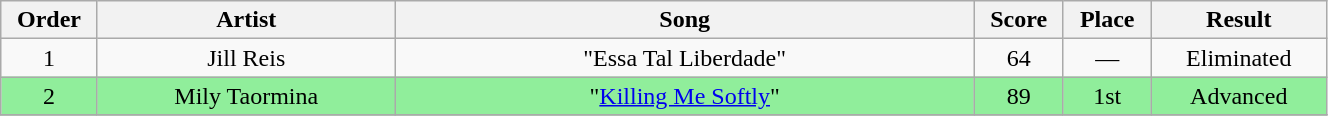<table class="wikitable" style="text-align:center; width:70%;">
<tr>
<th scope="col" width="05%">Order</th>
<th scope="col" width="17%">Artist</th>
<th scope="col" width="33%">Song</th>
<th scope="col" width="05%">Score</th>
<th scope="col" width="05%">Place</th>
<th scope="col" width="10%">Result</th>
</tr>
<tr>
<td>1</td>
<td>Jill Reis</td>
<td>"Essa Tal Liberdade"</td>
<td>64</td>
<td>—</td>
<td>Eliminated</td>
</tr>
<tr bgcolor=90EE9B>
<td>2</td>
<td>Mily Taormina</td>
<td>"<a href='#'>Killing Me Softly</a>"</td>
<td>89</td>
<td>1st</td>
<td>Advanced</td>
</tr>
<tr>
</tr>
</table>
